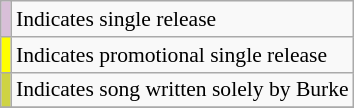<table class="wikitable" style="font-size:90%;">
<tr>
<td style="background-color:#D8BFD8"></td>
<td>Indicates single release</td>
</tr>
<tr>
<td style="background-color:#ffff00"></td>
<td>Indicates promotional single release</td>
</tr>
<tr>
<td style="background-color:#ced343"></td>
<td>Indicates song written solely by Burke</td>
</tr>
<tr>
</tr>
</table>
